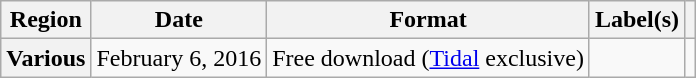<table class="wikitable plainrowheaders">
<tr>
<th scope="col">Region</th>
<th scope="col">Date</th>
<th scope="col">Format</th>
<th scope="col">Label(s)</th>
<th scope="col"></th>
</tr>
<tr>
<th scope="row">Various</th>
<td>February 6, 2016</td>
<td>Free download (<a href='#'>Tidal</a> exclusive)</td>
<td></td>
<td align="center"></td>
</tr>
</table>
